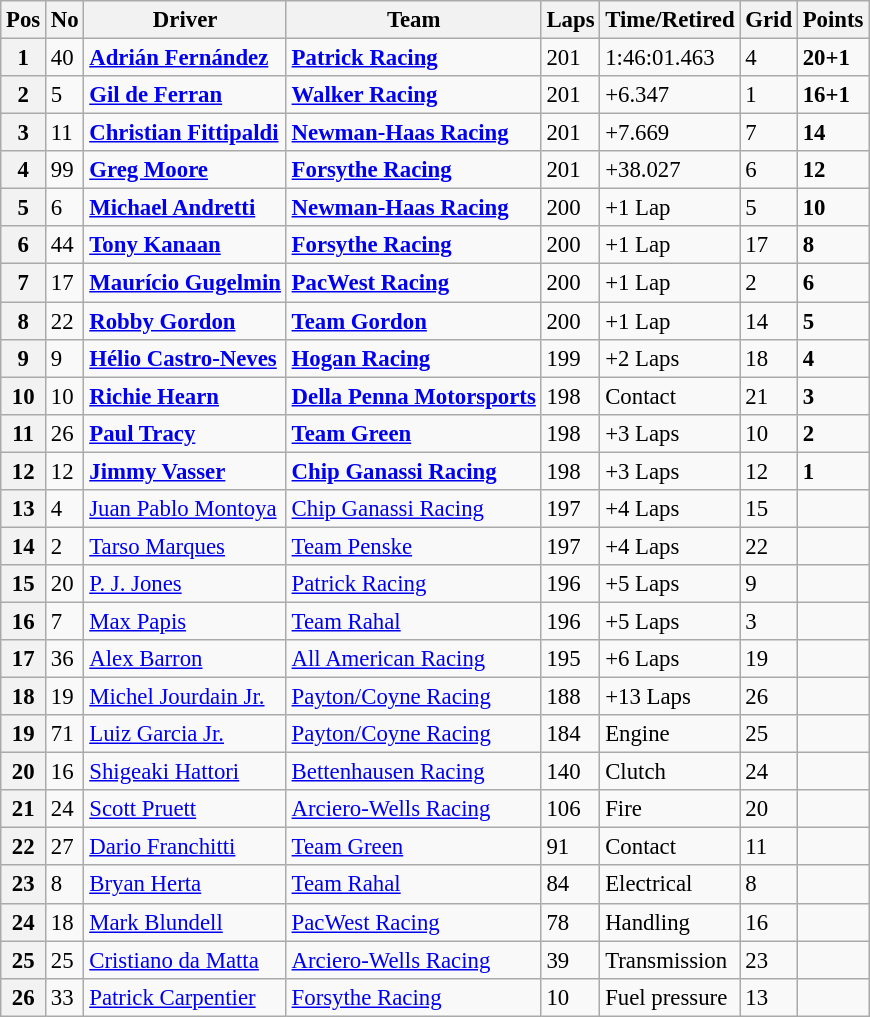<table class="wikitable" style="font-size:95%;">
<tr>
<th>Pos</th>
<th>No</th>
<th>Driver</th>
<th>Team</th>
<th>Laps</th>
<th>Time/Retired</th>
<th>Grid</th>
<th>Points</th>
</tr>
<tr>
<th>1</th>
<td>40</td>
<td> <strong><a href='#'>Adrián Fernández</a></strong></td>
<td><strong><a href='#'>Patrick Racing</a></strong></td>
<td>201</td>
<td>1:46:01.463</td>
<td>4</td>
<td><strong>20+1</strong></td>
</tr>
<tr>
<th>2</th>
<td>5</td>
<td> <strong><a href='#'>Gil de Ferran</a></strong></td>
<td><strong><a href='#'>Walker Racing</a></strong></td>
<td>201</td>
<td>+6.347</td>
<td>1</td>
<td><strong>16+1</strong></td>
</tr>
<tr>
<th>3</th>
<td>11</td>
<td> <strong><a href='#'>Christian Fittipaldi</a></strong></td>
<td><strong><a href='#'>Newman-Haas Racing</a></strong></td>
<td>201</td>
<td>+7.669</td>
<td>7</td>
<td><strong>14</strong></td>
</tr>
<tr>
<th>4</th>
<td>99</td>
<td> <strong><a href='#'>Greg Moore</a></strong></td>
<td><strong><a href='#'>Forsythe Racing</a></strong></td>
<td>201</td>
<td>+38.027</td>
<td>6</td>
<td><strong>12</strong></td>
</tr>
<tr>
<th>5</th>
<td>6</td>
<td> <strong><a href='#'>Michael Andretti</a></strong></td>
<td><strong><a href='#'>Newman-Haas Racing</a></strong></td>
<td>200</td>
<td>+1 Lap</td>
<td>5</td>
<td><strong>10</strong></td>
</tr>
<tr>
<th>6</th>
<td>44</td>
<td> <strong><a href='#'>Tony Kanaan</a></strong></td>
<td><strong><a href='#'>Forsythe Racing</a></strong></td>
<td>200</td>
<td>+1 Lap</td>
<td>17</td>
<td><strong>8</strong></td>
</tr>
<tr>
<th>7</th>
<td>17</td>
<td> <strong><a href='#'>Maurício Gugelmin</a></strong></td>
<td><strong><a href='#'>PacWest Racing</a></strong></td>
<td>200</td>
<td>+1 Lap</td>
<td>2</td>
<td><strong>6</strong></td>
</tr>
<tr>
<th>8</th>
<td>22</td>
<td> <strong><a href='#'>Robby Gordon</a></strong></td>
<td><strong><a href='#'>Team Gordon</a></strong></td>
<td>200</td>
<td>+1 Lap</td>
<td>14</td>
<td><strong>5</strong></td>
</tr>
<tr>
<th>9</th>
<td>9</td>
<td> <strong><a href='#'>Hélio Castro-Neves</a></strong></td>
<td><strong><a href='#'>Hogan Racing</a></strong></td>
<td>199</td>
<td>+2 Laps</td>
<td>18</td>
<td><strong>4</strong></td>
</tr>
<tr>
<th>10</th>
<td>10</td>
<td> <strong><a href='#'>Richie Hearn</a></strong></td>
<td><strong><a href='#'>Della Penna Motorsports</a></strong></td>
<td>198</td>
<td>Contact</td>
<td>21</td>
<td><strong>3</strong></td>
</tr>
<tr>
<th>11</th>
<td>26</td>
<td> <strong><a href='#'>Paul Tracy</a></strong></td>
<td><strong><a href='#'>Team Green</a></strong></td>
<td>198</td>
<td>+3 Laps</td>
<td>10</td>
<td><strong>2</strong></td>
</tr>
<tr>
<th>12</th>
<td>12</td>
<td> <strong><a href='#'>Jimmy Vasser</a></strong></td>
<td><strong><a href='#'>Chip Ganassi Racing</a></strong></td>
<td>198</td>
<td>+3 Laps</td>
<td>12</td>
<td><strong>1</strong></td>
</tr>
<tr>
<th>13</th>
<td>4</td>
<td> <a href='#'>Juan Pablo Montoya</a></td>
<td><a href='#'>Chip Ganassi Racing</a></td>
<td>197</td>
<td>+4 Laps</td>
<td>15</td>
<td></td>
</tr>
<tr>
<th>14</th>
<td>2</td>
<td> <a href='#'>Tarso Marques</a></td>
<td><a href='#'>Team Penske</a></td>
<td>197</td>
<td>+4 Laps</td>
<td>22</td>
<td></td>
</tr>
<tr>
<th>15</th>
<td>20</td>
<td> <a href='#'>P. J. Jones</a></td>
<td><a href='#'>Patrick Racing</a></td>
<td>196</td>
<td>+5 Laps</td>
<td>9</td>
<td></td>
</tr>
<tr>
<th>16</th>
<td>7</td>
<td> <a href='#'>Max Papis</a></td>
<td><a href='#'>Team Rahal</a></td>
<td>196</td>
<td>+5 Laps</td>
<td>3</td>
<td></td>
</tr>
<tr>
<th>17</th>
<td>36</td>
<td> <a href='#'>Alex Barron</a></td>
<td><a href='#'>All American Racing</a></td>
<td>195</td>
<td>+6 Laps</td>
<td>19</td>
<td></td>
</tr>
<tr>
<th>18</th>
<td>19</td>
<td> <a href='#'>Michel Jourdain Jr.</a></td>
<td><a href='#'>Payton/Coyne Racing</a></td>
<td>188</td>
<td>+13 Laps</td>
<td>26</td>
<td></td>
</tr>
<tr>
<th>19</th>
<td>71</td>
<td> <a href='#'>Luiz Garcia Jr.</a></td>
<td><a href='#'>Payton/Coyne Racing</a></td>
<td>184</td>
<td>Engine</td>
<td>25</td>
<td></td>
</tr>
<tr>
<th>20</th>
<td>16</td>
<td> <a href='#'>Shigeaki Hattori</a></td>
<td><a href='#'>Bettenhausen Racing</a></td>
<td>140</td>
<td>Clutch</td>
<td>24</td>
<td></td>
</tr>
<tr>
<th>21</th>
<td>24</td>
<td> <a href='#'>Scott Pruett</a></td>
<td><a href='#'>Arciero-Wells Racing</a></td>
<td>106</td>
<td>Fire</td>
<td>20</td>
<td></td>
</tr>
<tr>
<th>22</th>
<td>27</td>
<td> <a href='#'>Dario Franchitti</a></td>
<td><a href='#'>Team Green</a></td>
<td>91</td>
<td>Contact</td>
<td>11</td>
<td></td>
</tr>
<tr>
<th>23</th>
<td>8</td>
<td> <a href='#'>Bryan Herta</a></td>
<td><a href='#'>Team Rahal</a></td>
<td>84</td>
<td>Electrical</td>
<td>8</td>
<td></td>
</tr>
<tr>
<th>24</th>
<td>18</td>
<td> <a href='#'>Mark Blundell</a></td>
<td><a href='#'>PacWest Racing</a></td>
<td>78</td>
<td>Handling</td>
<td>16</td>
<td></td>
</tr>
<tr>
<th>25</th>
<td>25</td>
<td> <a href='#'>Cristiano da Matta</a></td>
<td><a href='#'>Arciero-Wells Racing</a></td>
<td>39</td>
<td>Transmission</td>
<td>23</td>
<td></td>
</tr>
<tr>
<th>26</th>
<td>33</td>
<td> <a href='#'>Patrick Carpentier</a></td>
<td><a href='#'>Forsythe Racing</a></td>
<td>10</td>
<td>Fuel pressure</td>
<td>13</td>
<td></td>
</tr>
</table>
